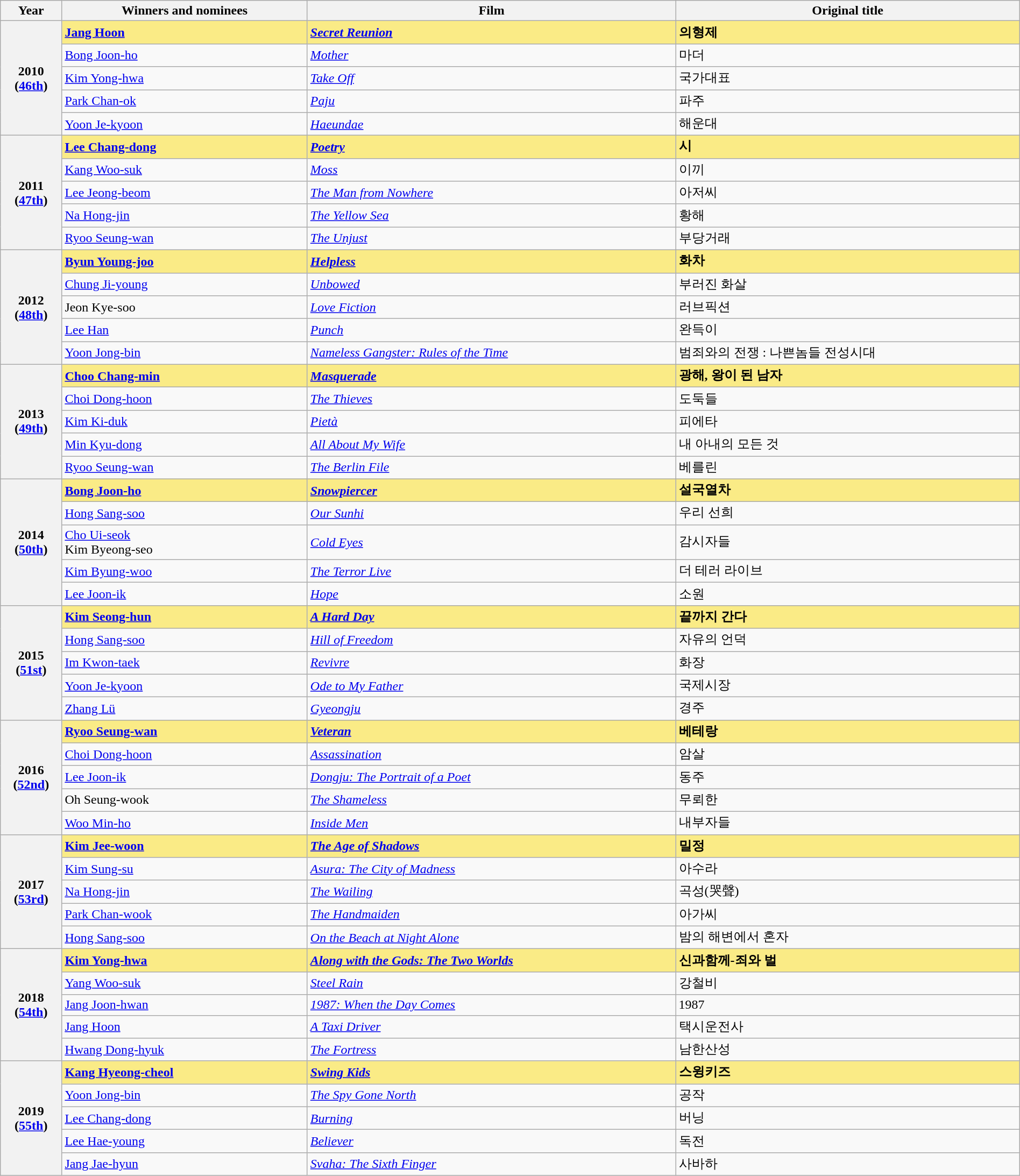<table class="wikitable" style="width:100%;" cellpadding="6">
<tr>
<th style="width:5%;">Year</th>
<th style="width:20%;">Winners and nominees</th>
<th style="width:30%;">Film</th>
<th style="width:28%;">Original title</th>
</tr>
<tr>
<th rowspan="5">2010<br>(<a href='#'>46th</a>)</th>
<td style="background:#FAEB86;"><strong><a href='#'>Jang Hoon</a> </strong></td>
<td style="background:#FAEB86;"><strong><em><a href='#'>Secret Reunion</a></em></strong></td>
<td style="background:#FAEB86;"><strong>의형제</strong></td>
</tr>
<tr>
<td><a href='#'>Bong Joon-ho</a></td>
<td><a href='#'><em>Mother</em></a></td>
<td>마더</td>
</tr>
<tr>
<td><a href='#'>Kim Yong-hwa</a></td>
<td><a href='#'><em>Take Off</em></a></td>
<td>국가대표</td>
</tr>
<tr>
<td><a href='#'>Park Chan-ok</a></td>
<td><a href='#'><em>Paju</em></a></td>
<td>파주</td>
</tr>
<tr>
<td><a href='#'>Yoon Je-kyoon</a></td>
<td><a href='#'><em>Haeundae</em></a></td>
<td>해운대</td>
</tr>
<tr>
<th rowspan="5">2011<br>(<a href='#'>47th</a>)</th>
<td style="background:#FAEB86;"><strong><a href='#'>Lee Chang-dong</a> </strong></td>
<td style="background:#FAEB86;"><strong><a href='#'><em>Poetry</em></a></strong></td>
<td style="background:#FAEB86;"><strong>시</strong></td>
</tr>
<tr>
<td><a href='#'>Kang Woo-suk</a></td>
<td><a href='#'><em>Moss</em></a></td>
<td>이끼</td>
</tr>
<tr>
<td><a href='#'>Lee Jeong-beom</a></td>
<td><a href='#'><em>The Man from Nowhere</em></a></td>
<td>아저씨</td>
</tr>
<tr>
<td><a href='#'>Na Hong-jin</a></td>
<td><a href='#'><em>The Yellow Sea</em></a></td>
<td>황해</td>
</tr>
<tr>
<td><a href='#'>Ryoo Seung-wan</a></td>
<td><em><a href='#'>The Unjust</a></em></td>
<td>부당거래</td>
</tr>
<tr>
<th rowspan="5">2012<br>(<a href='#'>48th</a>)</th>
<td style="background:#FAEB86;"><strong><a href='#'>Byun Young-joo</a> </strong></td>
<td style="background:#FAEB86;"><strong><a href='#'><em>Helpless</em></a></strong></td>
<td style="background:#FAEB86;"><strong>화차</strong></td>
</tr>
<tr>
<td><a href='#'>Chung Ji-young</a></td>
<td><em><a href='#'>Unbowed</a></em></td>
<td>부러진 화살</td>
</tr>
<tr>
<td>Jeon Kye-soo</td>
<td><em><a href='#'>Love Fiction</a></em></td>
<td>러브픽션</td>
</tr>
<tr>
<td><a href='#'>Lee Han</a></td>
<td><a href='#'><em>Punch</em></a></td>
<td>완득이</td>
</tr>
<tr>
<td><a href='#'>Yoon Jong-bin</a></td>
<td><em><a href='#'>Nameless Gangster: Rules of the Time</a></em></td>
<td>범죄와의 전쟁 : 나쁜놈들 전성시대</td>
</tr>
<tr>
<th rowspan="5">2013<br>(<a href='#'>49th</a>)</th>
<td style="background:#FAEB86;"><strong><a href='#'>Choo Chang-min</a> </strong></td>
<td style="background:#FAEB86;"><strong><a href='#'><em>Masquerade</em></a></strong></td>
<td style="background:#FAEB86;"><strong>광해, 왕이 된 남자</strong></td>
</tr>
<tr>
<td><a href='#'>Choi Dong-hoon</a></td>
<td><em><a href='#'>The Thieves</a></em></td>
<td>도둑들</td>
</tr>
<tr>
<td><a href='#'>Kim Ki-duk</a></td>
<td><a href='#'><em>Pietà</em></a></td>
<td>피에타</td>
</tr>
<tr>
<td><a href='#'>Min Kyu-dong</a></td>
<td><em><a href='#'>All About My Wife</a></em></td>
<td>내 아내의 모든 것</td>
</tr>
<tr>
<td><a href='#'>Ryoo Seung-wan</a></td>
<td><em><a href='#'>The Berlin File</a></em></td>
<td>베를린</td>
</tr>
<tr>
<th rowspan="5">2014<br>(<a href='#'>50th</a>)</th>
<td style="background:#FAEB86;"><strong><a href='#'>Bong Joon-ho</a> </strong></td>
<td style="background:#FAEB86;"><strong><em><a href='#'>Snowpiercer</a></em></strong></td>
<td style="background:#FAEB86;"><strong>설국열차</strong></td>
</tr>
<tr>
<td><a href='#'>Hong Sang-soo</a></td>
<td><em><a href='#'>Our Sunhi</a></em></td>
<td>우리 선희</td>
</tr>
<tr>
<td><a href='#'>Cho Ui-seok</a><br>Kim Byeong-seo</td>
<td><em><a href='#'>Cold Eyes</a></em></td>
<td>감시자들</td>
</tr>
<tr>
<td><a href='#'>Kim Byung-woo</a></td>
<td><em><a href='#'>The Terror Live</a></em></td>
<td>더 테러 라이브</td>
</tr>
<tr>
<td><a href='#'>Lee Joon-ik</a></td>
<td><a href='#'><em>Hope</em></a></td>
<td>소원</td>
</tr>
<tr>
<th rowspan="5">2015<br>(<a href='#'>51st</a>)</th>
<td style="background:#FAEB86;"><strong><a href='#'>Kim Seong-hun</a> </strong></td>
<td style="background:#FAEB86;"><strong><em><a href='#'>A Hard Day</a></em></strong></td>
<td style="background:#FAEB86;"><strong>끝까지 간다</strong></td>
</tr>
<tr>
<td><a href='#'>Hong Sang-soo</a></td>
<td><em><a href='#'>Hill of Freedom</a></em></td>
<td>자유의 언덕</td>
</tr>
<tr>
<td><a href='#'>Im Kwon-taek</a></td>
<td><em><a href='#'>Revivre</a></em></td>
<td>화장</td>
</tr>
<tr>
<td><a href='#'>Yoon Je-kyoon</a></td>
<td><em><a href='#'>Ode to My Father</a></em></td>
<td>국제시장</td>
</tr>
<tr>
<td><a href='#'>Zhang Lü</a></td>
<td><a href='#'><em>Gyeongju</em></a></td>
<td>경주</td>
</tr>
<tr>
<th rowspan="5">2016<br>(<a href='#'>52nd</a>)</th>
<td style="background:#FAEB86;"><strong><a href='#'>Ryoo Seung-wan</a> </strong></td>
<td style="background:#FAEB86;"><strong><a href='#'><em>Veteran</em></a></strong></td>
<td style="background:#FAEB86;"><strong>베테랑</strong></td>
</tr>
<tr>
<td><a href='#'>Choi Dong-hoon</a></td>
<td><a href='#'><em>Assassination</em></a></td>
<td>암살</td>
</tr>
<tr>
<td><a href='#'>Lee Joon-ik</a></td>
<td><em><a href='#'>Dongju: The Portrait of a Poet</a></em></td>
<td>동주</td>
</tr>
<tr>
<td>Oh Seung-wook</td>
<td><em><a href='#'>The Shameless</a></em></td>
<td>무뢰한</td>
</tr>
<tr>
<td><a href='#'>Woo Min-ho</a></td>
<td><a href='#'><em>Inside Men</em></a></td>
<td>내부자들</td>
</tr>
<tr>
<th rowspan="5">2017<br>(<a href='#'>53rd</a>)</th>
<td style="background:#FAEB86;"><strong><a href='#'>Kim Jee-woon</a> </strong></td>
<td style="background:#FAEB86;"><strong><em><a href='#'>The Age of Shadows</a></em></strong></td>
<td style="background:#FAEB86;"><strong>밀정</strong></td>
</tr>
<tr>
<td><a href='#'>Kim Sung-su</a></td>
<td><em><a href='#'>Asura: The City of Madness</a></em></td>
<td>아수라</td>
</tr>
<tr>
<td><a href='#'>Na Hong-jin</a></td>
<td><a href='#'><em>The Wailing</em></a></td>
<td>곡성(哭聲)</td>
</tr>
<tr>
<td><a href='#'>Park Chan-wook</a></td>
<td><em><a href='#'>The Handmaiden</a></em></td>
<td>아가씨</td>
</tr>
<tr>
<td><a href='#'>Hong Sang-soo</a></td>
<td><em><a href='#'>On the Beach at Night Alone</a></em></td>
<td>밤의 해변에서 혼자</td>
</tr>
<tr>
<th rowspan="5">2018<br>(<a href='#'>54th</a>)</th>
<td style="background:#FAEB86;"><strong><a href='#'>Kim Yong-hwa</a> </strong></td>
<td style="background:#FAEB86;"><strong><em><a href='#'>Along with the Gods: The Two Worlds</a></em></strong></td>
<td style="background:#FAEB86;"><strong>신과함께-죄와 벌</strong></td>
</tr>
<tr>
<td><a href='#'>Yang Woo-suk</a></td>
<td><em><a href='#'>Steel Rain</a></em></td>
<td>강철비</td>
</tr>
<tr>
<td><a href='#'>Jang Joon-hwan</a></td>
<td><em><a href='#'>1987: When the Day Comes</a></em></td>
<td>1987</td>
</tr>
<tr>
<td><a href='#'>Jang Hoon</a></td>
<td><em><a href='#'>A Taxi Driver</a></em></td>
<td>택시운전사</td>
</tr>
<tr>
<td><a href='#'>Hwang Dong-hyuk</a></td>
<td><a href='#'><em>The Fortress</em></a></td>
<td>남한산성</td>
</tr>
<tr>
<th rowspan="5">2019<br>(<a href='#'>55th</a>)</th>
<td style="background:#FAEB86;"><strong><a href='#'>Kang Hyeong-cheol</a> </strong></td>
<td style="background:#FAEB86;"><strong><a href='#'><em>Swing Kids</em></a></strong></td>
<td style="background:#FAEB86;"><strong>스윙키즈</strong></td>
</tr>
<tr>
<td><a href='#'>Yoon Jong-bin</a></td>
<td><em><a href='#'>The Spy Gone North</a></em></td>
<td>공작</td>
</tr>
<tr>
<td><a href='#'>Lee Chang-dong</a></td>
<td><a href='#'><em>Burning</em></a></td>
<td>버닝</td>
</tr>
<tr>
<td><a href='#'>Lee Hae-young</a></td>
<td><a href='#'><em>Believer</em></a></td>
<td>독전</td>
</tr>
<tr>
<td><a href='#'>Jang Jae-hyun</a></td>
<td><em><a href='#'>Svaha: The Sixth Finger</a></em></td>
<td>사바하</td>
</tr>
</table>
